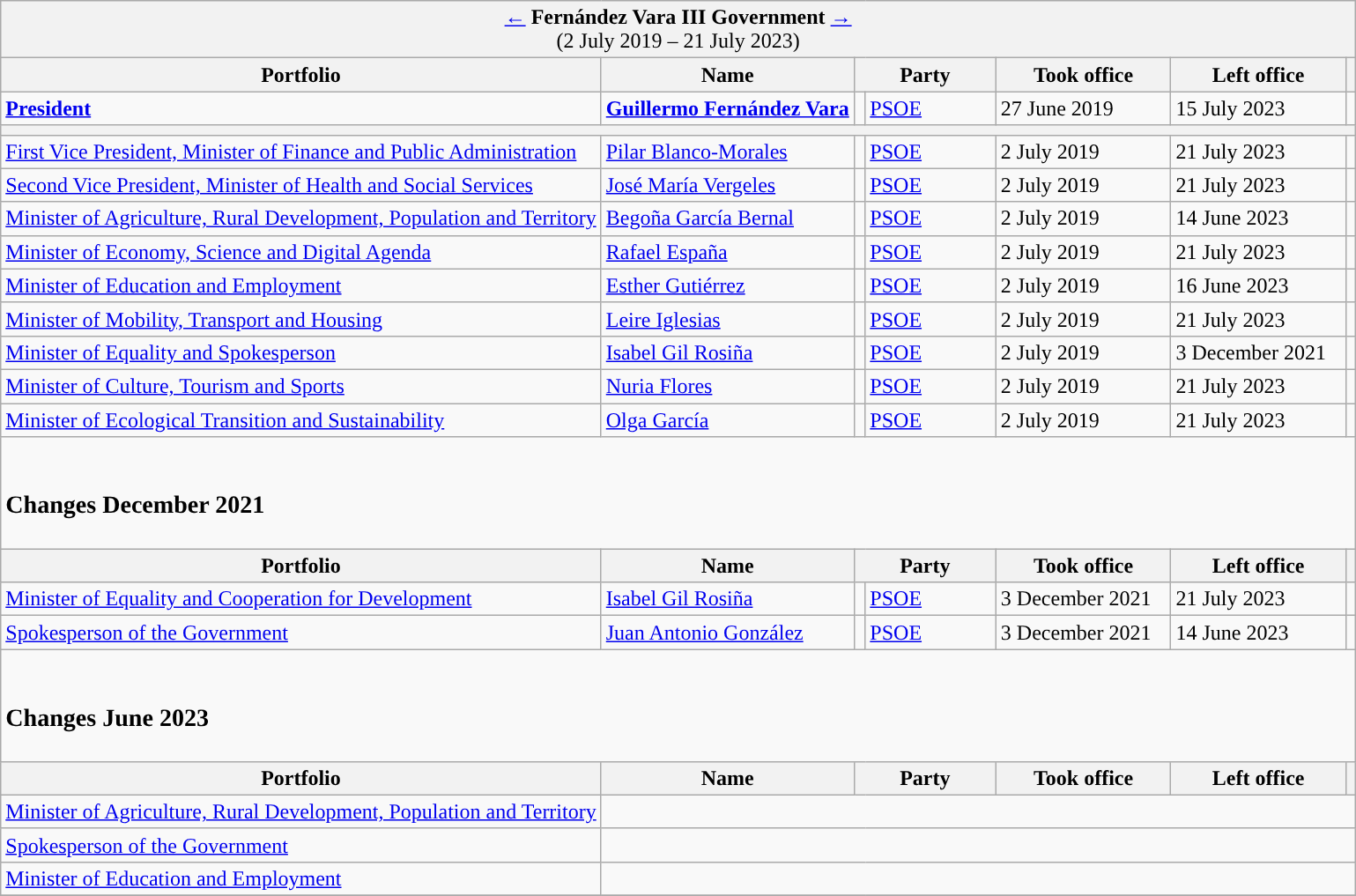<table class="wikitable">
<tr>
<td colspan="7" bgcolor="#F2F2F2" align="center"><a href='#'>←</a> <strong>Fernández Vara III Government</strong> <a href='#'>→</a><br>(2 July 2019 – 21 July 2023)</td>
</tr>
<tr>
<th>Portfolio</th>
<th>Name</th>
<th width="100px" colspan="2">Party</th>
<th width="125px">Took office</th>
<th width="125px">Left office</th>
<th></th>
</tr>
<tr>
<td><strong><a href='#'>President</a></strong></td>
<td><strong><a href='#'>Guillermo Fernández Vara</a></strong></td>
<td width="1" style="background-color:"></td>
<td><a href='#'>PSOE</a></td>
<td>27 June 2019</td>
<td>15 July 2023</td>
<td align="center"></td>
</tr>
<tr>
<th colspan="7"></th>
</tr>
<tr>
<td><a href='#'>First Vice President, Minister of Finance and Public Administration</a></td>
<td><a href='#'>Pilar Blanco-Morales</a></td>
<td style="background-color:"></td>
<td><a href='#'>PSOE</a></td>
<td>2 July 2019</td>
<td>21 July 2023</td>
<td align="center"></td>
</tr>
<tr>
<td><a href='#'>Second Vice President, Minister of Health and Social Services</a></td>
<td><a href='#'>José María Vergeles</a></td>
<td style="background-color:"></td>
<td><a href='#'>PSOE</a></td>
<td>2 July 2019</td>
<td>21 July 2023</td>
<td align="center"></td>
</tr>
<tr>
<td><a href='#'>Minister of Agriculture, Rural Development, Population and Territory</a></td>
<td><a href='#'>Begoña García Bernal</a></td>
<td style="background-color:"></td>
<td><a href='#'>PSOE</a></td>
<td>2 July 2019</td>
<td>14 June 2023</td>
<td align="center"></td>
</tr>
<tr>
<td><a href='#'>Minister of Economy, Science and Digital Agenda</a></td>
<td><a href='#'>Rafael España</a></td>
<td style="background-color:"></td>
<td><a href='#'>PSOE</a></td>
<td>2 July 2019</td>
<td>21 July 2023</td>
<td align="center"></td>
</tr>
<tr>
<td><a href='#'>Minister of Education and Employment</a></td>
<td><a href='#'>Esther Gutiérrez</a></td>
<td style="background-color:"></td>
<td><a href='#'>PSOE</a></td>
<td>2 July 2019</td>
<td>16 June 2023</td>
<td align="center"></td>
</tr>
<tr>
<td><a href='#'>Minister of Mobility, Transport and Housing</a></td>
<td><a href='#'>Leire Iglesias</a></td>
<td style="background-color:"></td>
<td><a href='#'>PSOE</a></td>
<td>2 July 2019</td>
<td>21 July 2023</td>
<td align="center"></td>
</tr>
<tr>
<td><a href='#'>Minister of Equality and Spokesperson</a></td>
<td><a href='#'>Isabel Gil Rosiña</a></td>
<td style="background-color:"></td>
<td><a href='#'>PSOE</a></td>
<td>2 July 2019</td>
<td>3 December 2021</td>
<td align="center"></td>
</tr>
<tr>
<td><a href='#'>Minister of Culture, Tourism and Sports</a></td>
<td><a href='#'>Nuria Flores</a></td>
<td style="background-color:"></td>
<td><a href='#'>PSOE</a></td>
<td>2 July 2019</td>
<td>21 July 2023</td>
<td align="center"></td>
</tr>
<tr>
<td><a href='#'>Minister of Ecological Transition and Sustainability</a></td>
<td><a href='#'>Olga García</a></td>
<td style="background-color:"></td>
<td><a href='#'>PSOE</a></td>
<td>2 July 2019</td>
<td>21 July 2023</td>
<td align="center"></td>
</tr>
<tr>
<td colspan="7"><br><h3>Changes December 2021</h3></td>
</tr>
<tr>
<th>Portfolio</th>
<th>Name</th>
<th colspan="2">Party</th>
<th>Took office</th>
<th>Left office</th>
<th></th>
</tr>
<tr>
<td><a href='#'>Minister of Equality and Cooperation for Development</a></td>
<td><a href='#'>Isabel Gil Rosiña</a></td>
<td style="background-color:"></td>
<td><a href='#'>PSOE</a></td>
<td>3 December 2021</td>
<td>21 July 2023</td>
<td align="center"></td>
</tr>
<tr>
<td><a href='#'>Spokesperson of the Government</a></td>
<td><a href='#'>Juan Antonio González</a></td>
<td style="background-color:"></td>
<td><a href='#'>PSOE</a></td>
<td>3 December 2021</td>
<td>14 June 2023</td>
<td align="center"></td>
</tr>
<tr>
<td colspan="7"><br><h3>Changes June 2023</h3></td>
</tr>
<tr>
<th>Portfolio</th>
<th>Name</th>
<th colspan="2">Party</th>
<th>Took office</th>
<th>Left office</th>
<th></th>
</tr>
<tr>
<td><a href='#'>Minister of Agriculture, Rural Development, Population and Territory</a></td>
<td colspan="6"></td>
</tr>
<tr>
<td><a href='#'>Spokesperson of the Government</a></td>
<td colspan="6"></td>
</tr>
<tr>
<td><a href='#'>Minister of Education and Employment</a></td>
<td colspan="6"></td>
</tr>
<tr>
</tr>
</table>
